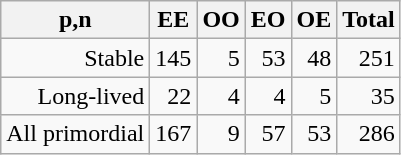<table class="wikitable"  style="float:left; text-align:right; margin-right:1em">
<tr>
<th>p,n</th>
<th>EE</th>
<th>OO</th>
<th>EO</th>
<th>OE</th>
<th>Total</th>
</tr>
<tr>
<td>Stable</td>
<td>145</td>
<td>5</td>
<td>53</td>
<td>48</td>
<td>251</td>
</tr>
<tr>
<td>Long-lived</td>
<td>22</td>
<td>4</td>
<td>4</td>
<td>5</td>
<td>35</td>
</tr>
<tr>
<td>All primordial</td>
<td>167</td>
<td>9</td>
<td>57</td>
<td>53</td>
<td>286</td>
</tr>
</table>
